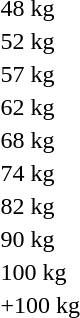<table>
<tr>
<td>48 kg <br> </td>
<td></td>
<td></td>
<td></td>
</tr>
<tr>
<td>52 kg <br> </td>
<td></td>
<td></td>
<td></td>
</tr>
<tr>
<td>57 kg <br> </td>
<td></td>
<td></td>
<td></td>
</tr>
<tr>
<td>62 kg <br> </td>
<td></td>
<td></td>
<td></td>
</tr>
<tr>
<td>68 kg <br> </td>
<td></td>
<td></td>
<td></td>
</tr>
<tr>
<td>74 kg <br> </td>
<td></td>
<td></td>
<td></td>
</tr>
<tr>
<td>82 kg <br> </td>
<td></td>
<td></td>
<td></td>
</tr>
<tr>
<td>90 kg <br> </td>
<td></td>
<td></td>
<td></td>
</tr>
<tr>
<td>100 kg <br> </td>
<td></td>
<td></td>
<td></td>
</tr>
<tr>
<td>+100 kg <br> </td>
<td></td>
<td></td>
<td></td>
</tr>
</table>
